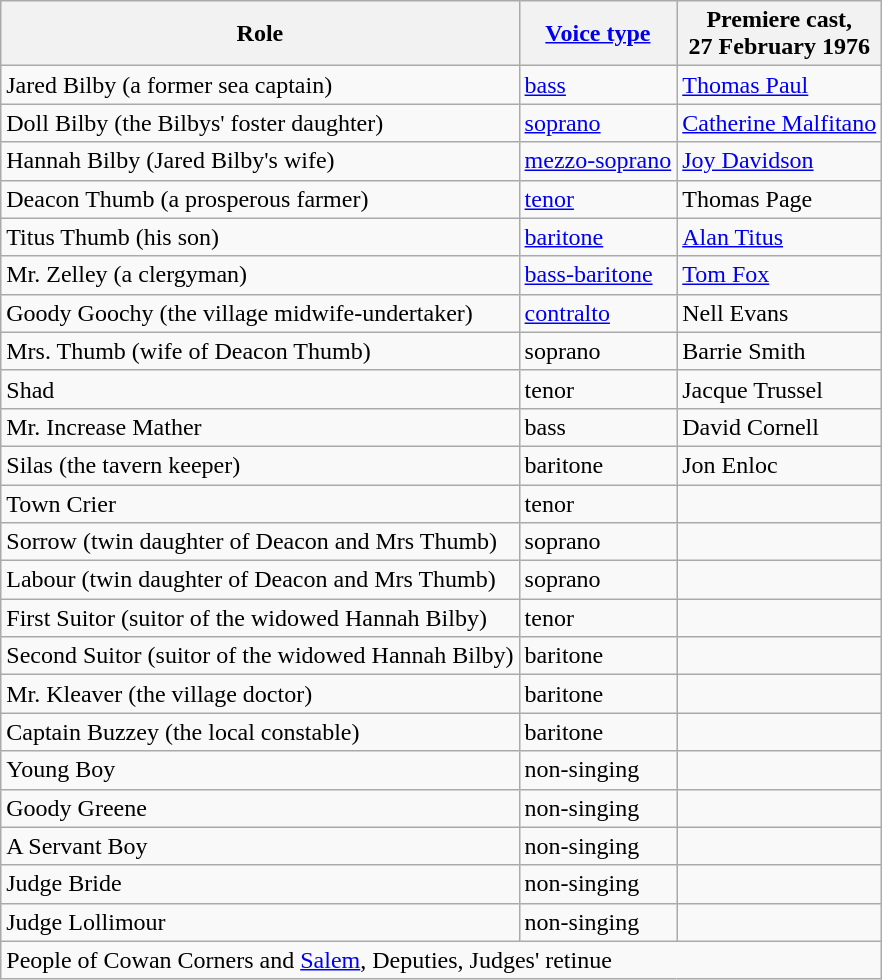<table class="wikitable">
<tr>
<th>Role</th>
<th><a href='#'>Voice type</a></th>
<th>Premiere cast,<br>27 February 1976</th>
</tr>
<tr>
<td>Jared Bilby (a former sea captain)</td>
<td><a href='#'>bass</a></td>
<td><a href='#'>Thomas Paul</a></td>
</tr>
<tr>
<td>Doll Bilby (the Bilbys' foster daughter)</td>
<td><a href='#'>soprano</a></td>
<td><a href='#'>Catherine Malfitano</a></td>
</tr>
<tr>
<td>Hannah Bilby (Jared Bilby's wife)</td>
<td><a href='#'>mezzo-soprano</a></td>
<td><a href='#'>Joy Davidson</a></td>
</tr>
<tr>
<td>Deacon Thumb (a prosperous farmer)</td>
<td><a href='#'>tenor</a></td>
<td>Thomas Page</td>
</tr>
<tr>
<td>Titus Thumb (his son)</td>
<td><a href='#'>baritone</a></td>
<td><a href='#'>Alan Titus</a></td>
</tr>
<tr>
<td>Mr. Zelley (a clergyman)</td>
<td><a href='#'>bass-baritone</a></td>
<td><a href='#'>Tom Fox</a></td>
</tr>
<tr>
<td>Goody Goochy (the village midwife-undertaker)</td>
<td><a href='#'>contralto</a></td>
<td>Nell Evans</td>
</tr>
<tr>
<td>Mrs. Thumb (wife of Deacon Thumb)</td>
<td>soprano</td>
<td>Barrie Smith</td>
</tr>
<tr>
<td>Shad</td>
<td>tenor</td>
<td>Jacque Trussel</td>
</tr>
<tr>
<td>Mr. Increase Mather</td>
<td>bass</td>
<td>David Cornell</td>
</tr>
<tr>
<td>Silas (the tavern keeper)</td>
<td>baritone</td>
<td>Jon Enloc</td>
</tr>
<tr>
<td>Town Crier</td>
<td>tenor</td>
<td></td>
</tr>
<tr>
<td>Sorrow (twin daughter of Deacon and Mrs Thumb)</td>
<td>soprano</td>
<td></td>
</tr>
<tr>
<td>Labour (twin daughter of Deacon and Mrs Thumb)</td>
<td>soprano</td>
<td></td>
</tr>
<tr>
<td>First Suitor (suitor of the widowed Hannah Bilby)</td>
<td>tenor</td>
<td></td>
</tr>
<tr>
<td>Second Suitor (suitor of the widowed Hannah Bilby)</td>
<td>baritone</td>
<td></td>
</tr>
<tr>
<td>Mr. Kleaver (the village doctor)</td>
<td>baritone</td>
<td></td>
</tr>
<tr>
<td>Captain Buzzey (the local constable)</td>
<td>baritone</td>
<td></td>
</tr>
<tr>
<td>Young Boy</td>
<td>non-singing</td>
<td></td>
</tr>
<tr>
<td>Goody Greene</td>
<td>non-singing</td>
<td></td>
</tr>
<tr>
<td>A Servant Boy</td>
<td>non-singing</td>
<td></td>
</tr>
<tr>
<td>Judge Bride</td>
<td>non-singing</td>
<td></td>
</tr>
<tr>
<td>Judge Lollimour</td>
<td>non-singing</td>
<td></td>
</tr>
<tr>
<td colspan="3">People of Cowan Corners and <a href='#'>Salem</a>, Deputies, Judges' retinue</td>
</tr>
</table>
